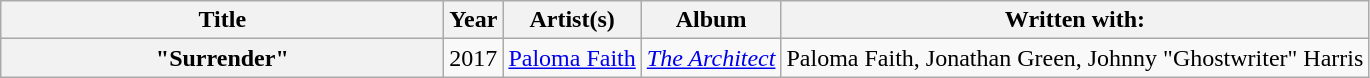<table class="wikitable plainrowheaders" style="text-align:center;">
<tr>
<th scope="col" style="width:18em;">Title</th>
<th scope="col" style="width:1em;">Year</th>
<th scope="col">Artist(s)</th>
<th scope="col">Album</th>
<th scope="col">Written with:</th>
</tr>
<tr>
<th scope="row">"Surrender"</th>
<td>2017</td>
<td><a href='#'>Paloma Faith</a></td>
<td><em><a href='#'>The Architect</a></em></td>
<td>Paloma Faith, Jonathan Green, Johnny "Ghostwriter" Harris</td>
</tr>
</table>
